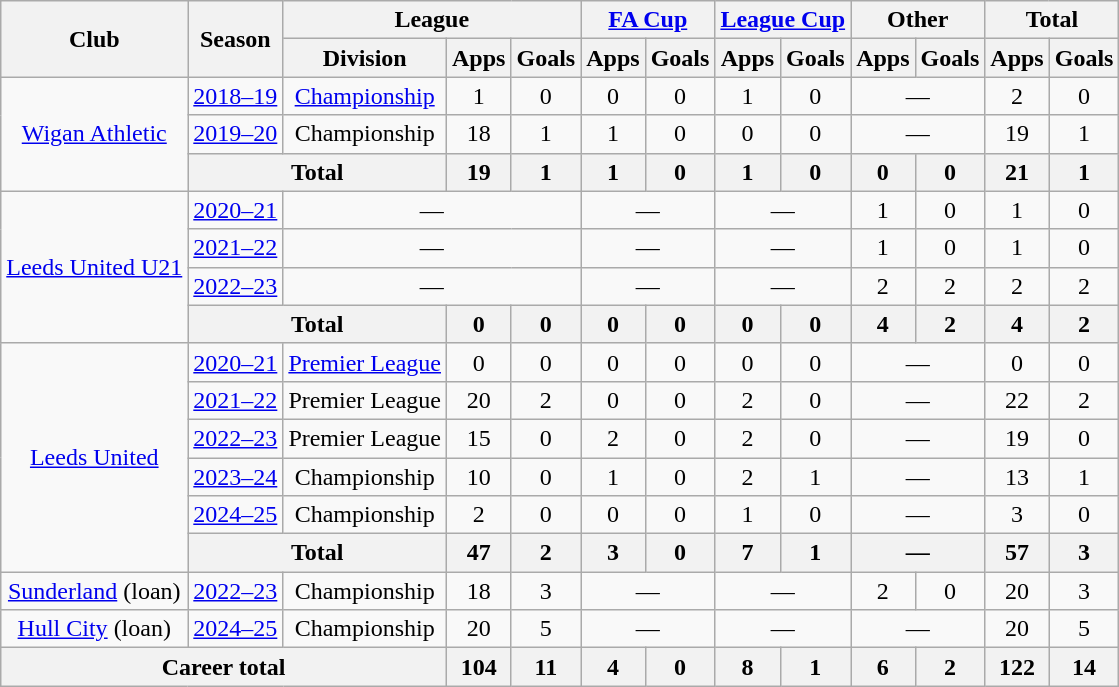<table class="wikitable" style="text-align:center">
<tr>
<th rowspan="2">Club</th>
<th rowspan="2">Season</th>
<th colspan="3">League</th>
<th colspan="2"><a href='#'>FA Cup</a></th>
<th colspan="2"><a href='#'>League Cup</a></th>
<th colspan="2">Other</th>
<th colspan="2">Total</th>
</tr>
<tr>
<th>Division</th>
<th>Apps</th>
<th>Goals</th>
<th>Apps</th>
<th>Goals</th>
<th>Apps</th>
<th>Goals</th>
<th>Apps</th>
<th>Goals</th>
<th>Apps</th>
<th>Goals</th>
</tr>
<tr>
<td rowspan="3"><a href='#'>Wigan Athletic</a></td>
<td><a href='#'>2018–19</a></td>
<td><a href='#'>Championship</a></td>
<td>1</td>
<td>0</td>
<td>0</td>
<td>0</td>
<td>1</td>
<td>0</td>
<td colspan="2">—</td>
<td>2</td>
<td>0</td>
</tr>
<tr>
<td><a href='#'>2019–20</a></td>
<td>Championship</td>
<td>18</td>
<td>1</td>
<td>1</td>
<td>0</td>
<td>0</td>
<td>0</td>
<td colspan="2">—</td>
<td>19</td>
<td>1</td>
</tr>
<tr>
<th colspan="2">Total</th>
<th>19</th>
<th>1</th>
<th>1</th>
<th>0</th>
<th>1</th>
<th>0</th>
<th>0</th>
<th>0</th>
<th>21</th>
<th>1</th>
</tr>
<tr>
<td rowspan="4"><a href='#'>Leeds United U21</a></td>
<td><a href='#'>2020–21</a></td>
<td colspan="3">—</td>
<td colspan="2">—</td>
<td colspan="2">—</td>
<td>1</td>
<td>0</td>
<td>1</td>
<td>0</td>
</tr>
<tr>
<td><a href='#'>2021–22</a></td>
<td colspan="3">—</td>
<td colspan="2">—</td>
<td colspan="2">—</td>
<td>1</td>
<td>0</td>
<td>1</td>
<td>0</td>
</tr>
<tr>
<td><a href='#'>2022–23</a></td>
<td colspan="3">—</td>
<td colspan="2">—</td>
<td colspan="2">—</td>
<td>2</td>
<td>2</td>
<td>2</td>
<td>2</td>
</tr>
<tr>
<th colspan="2">Total</th>
<th>0</th>
<th>0</th>
<th>0</th>
<th>0</th>
<th>0</th>
<th>0</th>
<th>4</th>
<th>2</th>
<th>4</th>
<th>2</th>
</tr>
<tr>
<td rowspan="6"><a href='#'>Leeds United</a></td>
<td><a href='#'>2020–21</a></td>
<td><a href='#'>Premier League</a></td>
<td>0</td>
<td>0</td>
<td>0</td>
<td>0</td>
<td>0</td>
<td>0</td>
<td colspan="2">—</td>
<td>0</td>
<td>0</td>
</tr>
<tr>
<td><a href='#'>2021–22</a></td>
<td>Premier League</td>
<td>20</td>
<td>2</td>
<td>0</td>
<td>0</td>
<td>2</td>
<td>0</td>
<td colspan="2">—</td>
<td>22</td>
<td>2</td>
</tr>
<tr>
<td><a href='#'>2022–23</a></td>
<td>Premier League</td>
<td>15</td>
<td>0</td>
<td>2</td>
<td>0</td>
<td>2</td>
<td>0</td>
<td colspan="2">—</td>
<td>19</td>
<td>0</td>
</tr>
<tr>
<td><a href='#'>2023–24</a></td>
<td>Championship</td>
<td>10</td>
<td>0</td>
<td>1</td>
<td>0</td>
<td>2</td>
<td>1</td>
<td colspan="2">—</td>
<td>13</td>
<td>1</td>
</tr>
<tr>
<td><a href='#'>2024–25</a></td>
<td>Championship</td>
<td>2</td>
<td>0</td>
<td>0</td>
<td>0</td>
<td>1</td>
<td>0</td>
<td colspan="2">—</td>
<td>3</td>
<td>0</td>
</tr>
<tr>
<th colspan="2">Total</th>
<th>47</th>
<th>2</th>
<th>3</th>
<th>0</th>
<th>7</th>
<th>1</th>
<th colspan="2">—</th>
<th>57</th>
<th>3</th>
</tr>
<tr>
<td><a href='#'>Sunderland</a> (loan)</td>
<td><a href='#'>2022–23</a></td>
<td>Championship</td>
<td>18</td>
<td>3</td>
<td colspan="2">—</td>
<td colspan="2">—</td>
<td>2</td>
<td>0</td>
<td>20</td>
<td>3</td>
</tr>
<tr>
<td><a href='#'>Hull City</a> (loan)</td>
<td><a href='#'>2024–25</a></td>
<td>Championship</td>
<td>20</td>
<td>5</td>
<td colspan="2">—</td>
<td colspan="2">—</td>
<td colspan="2">—</td>
<td>20</td>
<td>5</td>
</tr>
<tr>
<th colspan="3">Career total</th>
<th>104</th>
<th>11</th>
<th>4</th>
<th>0</th>
<th>8</th>
<th>1</th>
<th>6</th>
<th>2</th>
<th>122</th>
<th>14</th>
</tr>
</table>
